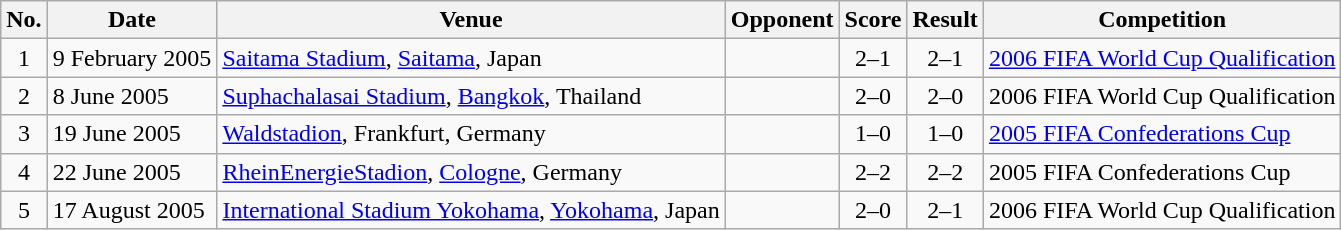<table class="wikitable sortable">
<tr>
<th scope="col">No.</th>
<th scope="col">Date</th>
<th scope="col">Venue</th>
<th scope="col">Opponent</th>
<th scope="col">Score</th>
<th scope="col">Result</th>
<th scope="col">Competition</th>
</tr>
<tr>
<td align="center">1</td>
<td>9 February 2005</td>
<td><a href='#'>Saitama Stadium</a>, <a href='#'>Saitama</a>, Japan</td>
<td></td>
<td align="center">2–1</td>
<td align="center">2–1</td>
<td><a href='#'>2006 FIFA World Cup Qualification</a></td>
</tr>
<tr>
<td align="center">2</td>
<td>8 June 2005</td>
<td><a href='#'>Suphachalasai Stadium</a>, <a href='#'>Bangkok</a>, Thailand</td>
<td></td>
<td align="center">2–0</td>
<td align="center">2–0</td>
<td>2006 FIFA World Cup Qualification</td>
</tr>
<tr>
<td align="center">3</td>
<td>19 June 2005</td>
<td><a href='#'>Waldstadion</a>, Frankfurt, Germany</td>
<td></td>
<td align="center">1–0</td>
<td align="center">1–0</td>
<td><a href='#'>2005 FIFA Confederations Cup</a></td>
</tr>
<tr>
<td align="center">4</td>
<td>22 June 2005</td>
<td><a href='#'>RheinEnergieStadion</a>, <a href='#'>Cologne</a>, Germany</td>
<td></td>
<td align="center">2–2</td>
<td align="center">2–2</td>
<td>2005 FIFA Confederations Cup</td>
</tr>
<tr>
<td align="center">5</td>
<td>17 August 2005</td>
<td><a href='#'>International Stadium Yokohama</a>, <a href='#'>Yokohama</a>, Japan</td>
<td></td>
<td align="center">2–0</td>
<td align="center">2–1</td>
<td>2006 FIFA World Cup Qualification</td>
</tr>
</table>
